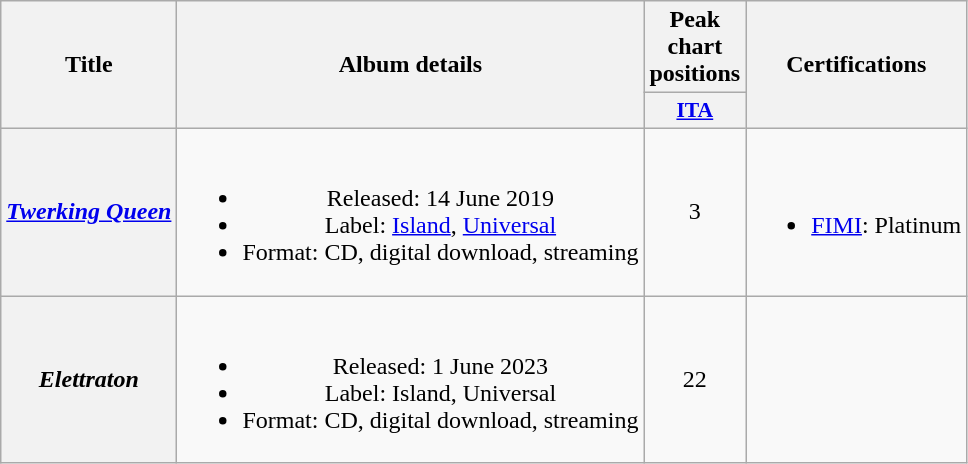<table class="wikitable plainrowheaders" style="text-align:center;">
<tr>
<th scope="col" rowspan="2">Title</th>
<th scope="col" rowspan="2">Album details</th>
<th scope="col">Peak chart positions</th>
<th scope="col" rowspan="2">Certifications</th>
</tr>
<tr>
<th scope="col" style="width:3em;font-size:90%;"><a href='#'>ITA</a><br></th>
</tr>
<tr>
<th scope="row"><em><a href='#'>Twerking Queen</a></em></th>
<td><br><ul><li>Released: 14 June 2019</li><li>Label: <a href='#'>Island</a>, <a href='#'>Universal</a></li><li>Format: CD, digital download, streaming</li></ul></td>
<td>3</td>
<td><br><ul><li><a href='#'>FIMI</a>: Platinum</li></ul></td>
</tr>
<tr>
<th scope="row"><em>Elettraton</em></th>
<td><br><ul><li>Released: 1 June 2023</li><li>Label: Island, Universal</li><li>Format: CD, digital download, streaming</li></ul></td>
<td>22</td>
<td></td>
</tr>
</table>
